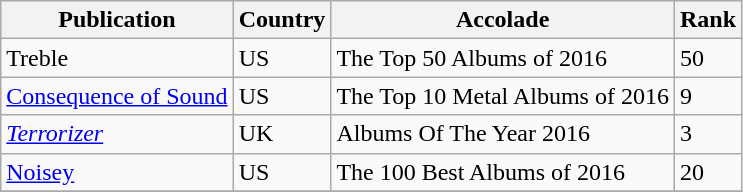<table class="wikitable sortable">
<tr>
<th>Publication</th>
<th>Country</th>
<th>Accolade</th>
<th>Rank</th>
</tr>
<tr>
<td>Treble</td>
<td>US</td>
<td>The Top 50 Albums of 2016</td>
<td>50</td>
</tr>
<tr>
<td><a href='#'>Consequence of Sound</a></td>
<td>US</td>
<td>The Top 10 Metal Albums of 2016</td>
<td>9</td>
</tr>
<tr>
<td><em><a href='#'>Terrorizer</a></em></td>
<td>UK</td>
<td>Albums Of The Year 2016</td>
<td>3</td>
</tr>
<tr>
<td><a href='#'>Noisey</a></td>
<td>US</td>
<td>The 100 Best Albums of 2016</td>
<td>20</td>
</tr>
<tr>
</tr>
</table>
